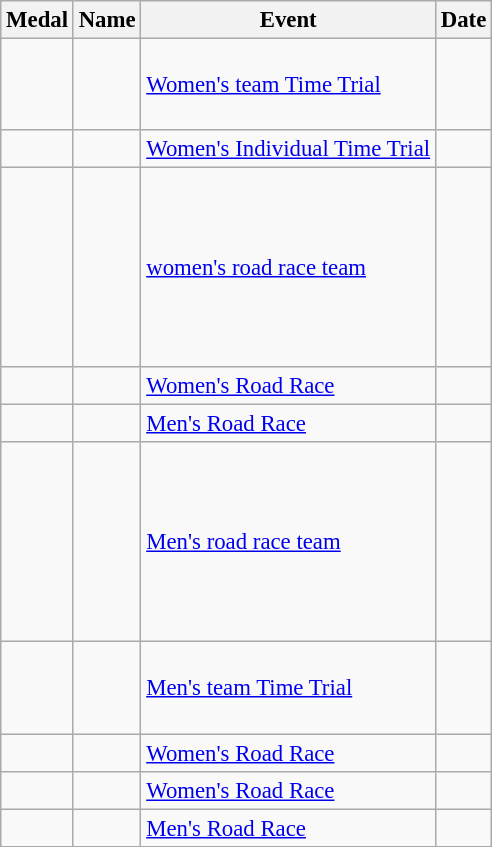<table class="wikitable sortable" style="font-size:95%">
<tr>
<th>Medal</th>
<th>Name</th>
<th>Event</th>
<th>Date</th>
</tr>
<tr>
<td></td>
<td><br><br><br></td>
<td><a href='#'>Women's team Time Trial</a></td>
<td></td>
</tr>
<tr>
<td></td>
<td></td>
<td><a href='#'>Women's Individual Time Trial</a></td>
<td></td>
</tr>
<tr>
<td></td>
<td><br><br><br><br><br><br><br></td>
<td><a href='#'>women's road race team</a></td>
<td></td>
</tr>
<tr>
<td></td>
<td></td>
<td><a href='#'>Women's Road Race</a></td>
<td></td>
</tr>
<tr>
<td></td>
<td></td>
<td><a href='#'>Men's Road Race</a></td>
<td></td>
</tr>
<tr>
<td></td>
<td><br><br><br><br><br><br><br></td>
<td><a href='#'>Men's road race team</a></td>
<td></td>
</tr>
<tr>
<td></td>
<td><br><br><br></td>
<td><a href='#'>Men's team Time Trial</a></td>
<td></td>
</tr>
<tr>
<td></td>
<td></td>
<td><a href='#'>Women's Road Race</a></td>
<td></td>
</tr>
<tr>
<td></td>
<td></td>
<td><a href='#'>Women's Road Race</a></td>
<td></td>
</tr>
<tr>
<td></td>
<td></td>
<td><a href='#'>Men's Road Race</a></td>
<td></td>
</tr>
</table>
